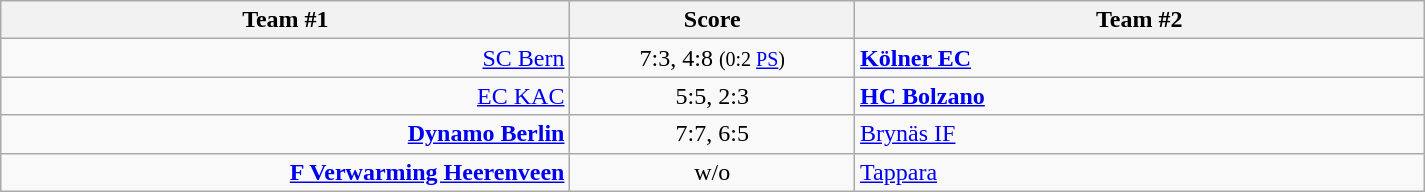<table class="wikitable" style="text-align: center;">
<tr>
<th width=22%>Team #1</th>
<th width=11%>Score</th>
<th width=22%>Team #2</th>
</tr>
<tr>
<td style="text-align: right;"><a href='#'>SC Bern</a> </td>
<td>7:3, 4:8 <small>(0:2 <a href='#'>PS</a>)</small></td>
<td style="text-align: left;"> <strong><a href='#'>Kölner EC</a></strong></td>
</tr>
<tr>
<td style="text-align: right;"><a href='#'>EC KAC</a> </td>
<td>5:5, 2:3</td>
<td style="text-align: left;"> <strong><a href='#'>HC Bolzano</a></strong></td>
</tr>
<tr>
<td style="text-align: right;"><strong><a href='#'>Dynamo Berlin</a></strong> </td>
<td>7:7, 6:5</td>
<td style="text-align: left;"> <a href='#'>Brynäs IF</a></td>
</tr>
<tr>
<td style="text-align: right;"><strong><a href='#'>F Verwarming Heerenveen</a></strong> </td>
<td>w/o</td>
<td style="text-align: left;"> <a href='#'>Tappara</a></td>
</tr>
</table>
